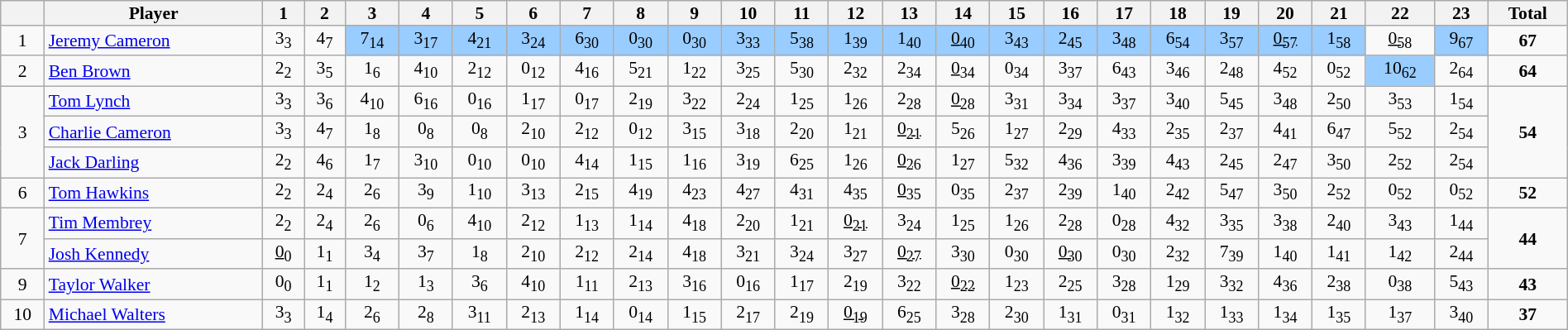<table class="wikitable nowraplinks" style="text-align:center; line-height: 90%; font-size:90%;" width=100%>
<tr>
<th width=""></th>
<th>Player</th>
<th>1</th>
<th>2</th>
<th>3</th>
<th>4</th>
<th>5</th>
<th>6</th>
<th>7</th>
<th>8</th>
<th>9</th>
<th>10</th>
<th>11</th>
<th>12</th>
<th>13</th>
<th>14</th>
<th>15</th>
<th>16</th>
<th>17</th>
<th>18</th>
<th>19</th>
<th>20</th>
<th>21</th>
<th>22</th>
<th>23</th>
<th>Total</th>
</tr>
<tr>
<td rowspan=1>1</td>
<td style="text-align:left;"><a href='#'>Jeremy Cameron</a></td>
<td>3<sub>3</sub></td>
<td>4<sub>7</sub></td>
<td style="background:#99ccff;">7<sub>14</sub></td>
<td style="background:#99ccff;">3<sub>17</sub></td>
<td style="background:#99ccff;">4<sub>21</sub></td>
<td style="background:#99ccff;">3<sub>24</sub></td>
<td style="background:#99ccff;">6<sub>30</sub></td>
<td style="background:#99ccff;">0<sub>30</sub></td>
<td style="background:#99ccff;">0<sub>30</sub></td>
<td style="background:#99ccff;">3<sub>33</sub></td>
<td style="background:#99ccff;">5<sub>38</sub></td>
<td style="background:#99ccff;">1<sub>39</sub></td>
<td style="background:#99ccff;">1<sub>40</sub></td>
<td style="background:#99ccff;"><u>0<sub>40</sub></u></td>
<td style="background:#99ccff;">3<sub>43</sub></td>
<td style="background:#99ccff;">2<sub>45</sub></td>
<td style="background:#99ccff;">3<sub>48</sub></td>
<td style="background:#99ccff;">6<sub>54</sub></td>
<td style="background:#99ccff;">3<sub>57</sub></td>
<td style="background:#99ccff;"><u>0<sub>57</sub></u></td>
<td style="background:#99ccff;">1<sub>58</sub></td>
<td><u>0<sub>58</sub></u></td>
<td style="background:#99ccff;">9<sub>67</sub></td>
<td rowspan=1><strong>67</strong></td>
</tr>
<tr>
<td rowspan=1>2</td>
<td style="text-align:left;"><a href='#'>Ben Brown</a></td>
<td>2<sub>2</sub></td>
<td>3<sub>5</sub></td>
<td>1<sub>6</sub></td>
<td>4<sub>10</sub></td>
<td>2<sub>12</sub></td>
<td>0<sub>12</sub></td>
<td>4<sub>16</sub></td>
<td>5<sub>21</sub></td>
<td>1<sub>22</sub></td>
<td>3<sub>25</sub></td>
<td>5<sub>30</sub></td>
<td>2<sub>32</sub></td>
<td>2<sub>34</sub></td>
<td><u>0<sub>34</sub></u></td>
<td>0<sub>34</sub></td>
<td>3<sub>37</sub></td>
<td>6<sub>43</sub></td>
<td>3<sub>46</sub></td>
<td>2<sub>48</sub></td>
<td>4<sub>52</sub></td>
<td>0<sub>52</sub></td>
<td style="background:#99ccff;">10<sub>62</sub></td>
<td>2<sub>64</sub></td>
<td rowspan=1><strong>64</strong></td>
</tr>
<tr>
<td rowspan=3>3</td>
<td style="text-align:left;"><a href='#'>Tom Lynch</a></td>
<td>3<sub>3</sub></td>
<td>3<sub>6</sub></td>
<td>4<sub>10</sub></td>
<td>6<sub>16</sub></td>
<td>0<sub>16</sub></td>
<td>1<sub>17</sub></td>
<td>0<sub>17</sub></td>
<td>2<sub>19</sub></td>
<td>3<sub>22</sub></td>
<td>2<sub>24</sub></td>
<td>1<sub>25</sub></td>
<td>1<sub>26</sub></td>
<td>2<sub>28</sub></td>
<td><u>0<sub>28</sub></u></td>
<td>3<sub>31</sub></td>
<td>3<sub>34</sub></td>
<td>3<sub>37</sub></td>
<td>3<sub>40</sub></td>
<td>5<sub>45</sub></td>
<td>3<sub>48</sub></td>
<td>2<sub>50</sub></td>
<td>3<sub>53</sub></td>
<td>1<sub>54</sub></td>
<td rowspan=3><strong>54</strong></td>
</tr>
<tr>
<td style="text-align:left;"><a href='#'>Charlie Cameron</a></td>
<td>3<sub>3</sub></td>
<td>4<sub>7</sub></td>
<td>1<sub>8</sub></td>
<td>0<sub>8</sub></td>
<td>0<sub>8</sub></td>
<td>2<sub>10</sub></td>
<td>2<sub>12</sub></td>
<td>0<sub>12</sub></td>
<td>3<sub>15</sub></td>
<td>3<sub>18</sub></td>
<td>2<sub>20</sub></td>
<td>1<sub>21</sub></td>
<td><u>0<sub>21</sub></u></td>
<td>5<sub>26</sub></td>
<td>1<sub>27</sub></td>
<td>2<sub>29</sub></td>
<td>4<sub>33</sub></td>
<td>2<sub>35</sub></td>
<td>2<sub>37</sub></td>
<td>4<sub>41</sub></td>
<td>6<sub>47</sub></td>
<td>5<sub>52</sub></td>
<td>2<sub>54</sub></td>
</tr>
<tr>
<td style="text-align:left;"><a href='#'>Jack Darling</a></td>
<td>2<sub>2</sub></td>
<td>4<sub>6</sub></td>
<td>1<sub>7</sub></td>
<td>3<sub>10</sub></td>
<td>0<sub>10</sub></td>
<td>0<sub>10</sub></td>
<td>4<sub>14</sub></td>
<td>1<sub>15</sub></td>
<td>1<sub>16</sub></td>
<td>3<sub>19</sub></td>
<td>6<sub>25</sub></td>
<td>1<sub>26</sub></td>
<td><u>0<sub>26</sub></u></td>
<td>1<sub>27</sub></td>
<td>5<sub>32</sub></td>
<td>4<sub>36</sub></td>
<td>3<sub>39</sub></td>
<td>4<sub>43</sub></td>
<td>2<sub>45</sub></td>
<td>2<sub>47</sub></td>
<td>3<sub>50</sub></td>
<td>2<sub>52</sub></td>
<td>2<sub>54</sub></td>
</tr>
<tr>
<td rowspan=1>6</td>
<td style="text-align:left;"><a href='#'>Tom Hawkins</a></td>
<td>2<sub>2</sub></td>
<td>2<sub>4</sub></td>
<td>2<sub>6</sub></td>
<td>3<sub>9</sub></td>
<td>1<sub>10</sub></td>
<td>3<sub>13</sub></td>
<td>2<sub>15</sub></td>
<td>4<sub>19</sub></td>
<td>4<sub>23</sub></td>
<td>4<sub>27</sub></td>
<td>4<sub>31</sub></td>
<td>4<sub>35</sub></td>
<td><u>0<sub>35</sub></u></td>
<td>0<sub>35</sub></td>
<td>2<sub>37</sub></td>
<td>2<sub>39</sub></td>
<td>1<sub>40</sub></td>
<td>2<sub>42</sub></td>
<td>5<sub>47</sub></td>
<td>3<sub>50</sub></td>
<td>2<sub>52</sub></td>
<td>0<sub>52</sub></td>
<td>0<sub>52</sub></td>
<td rowspan=1><strong>52</strong></td>
</tr>
<tr>
<td rowspan=2>7</td>
<td style="text-align:left;"><a href='#'>Tim Membrey</a></td>
<td>2<sub>2</sub></td>
<td>2<sub>4</sub></td>
<td>2<sub>6</sub></td>
<td>0<sub>6</sub></td>
<td>4<sub>10</sub></td>
<td>2<sub>12</sub></td>
<td>1<sub>13</sub></td>
<td>1<sub>14</sub></td>
<td>4<sub>18</sub></td>
<td>2<sub>20</sub></td>
<td>1<sub>21</sub></td>
<td><u>0<sub>21</sub></u></td>
<td>3<sub>24</sub></td>
<td>1<sub>25</sub></td>
<td>1<sub>26</sub></td>
<td>2<sub>28</sub></td>
<td>0<sub>28</sub></td>
<td>4<sub>32</sub></td>
<td>3<sub>35</sub></td>
<td>3<sub>38</sub></td>
<td>2<sub>40</sub></td>
<td>3<sub>43</sub></td>
<td>1<sub>44</sub></td>
<td rowspan=2><strong>44</strong></td>
</tr>
<tr>
<td style="text-align:left;"><a href='#'>Josh Kennedy</a></td>
<td><u>0<sub>0</sub></u></td>
<td>1<sub>1</sub></td>
<td>3<sub>4</sub></td>
<td>3<sub>7</sub></td>
<td>1<sub>8</sub></td>
<td>2<sub>10</sub></td>
<td>2<sub>12</sub></td>
<td>2<sub>14</sub></td>
<td>4<sub>18</sub></td>
<td>3<sub>21</sub></td>
<td>3<sub>24</sub></td>
<td>3<sub>27</sub></td>
<td><u>0<sub>27</sub></u></td>
<td>3<sub>30</sub></td>
<td>0<sub>30</sub></td>
<td><u>0<sub>30</sub></u></td>
<td>0<sub>30</sub></td>
<td>2<sub>32</sub></td>
<td>7<sub>39</sub></td>
<td>1<sub>40</sub></td>
<td>1<sub>41</sub></td>
<td>1<sub>42</sub></td>
<td>2<sub>44</sub></td>
</tr>
<tr>
<td rowspan=1>9</td>
<td style="text-align:left;"><a href='#'>Taylor Walker</a></td>
<td>0<sub>0</sub></td>
<td>1<sub>1</sub></td>
<td>1<sub>2</sub></td>
<td>1<sub>3</sub></td>
<td>3<sub>6</sub></td>
<td>4<sub>10</sub></td>
<td>1<sub>11</sub></td>
<td>2<sub>13</sub></td>
<td>3<sub>16</sub></td>
<td>0<sub>16</sub></td>
<td>1<sub>17</sub></td>
<td>2<sub>19</sub></td>
<td>3<sub>22</sub></td>
<td><u>0<sub>22</sub></u></td>
<td>1<sub>23</sub></td>
<td>2<sub>25</sub></td>
<td>3<sub>28</sub></td>
<td>1<sub>29</sub></td>
<td>3<sub>32</sub></td>
<td>4<sub>36</sub></td>
<td>2<sub>38</sub></td>
<td>0<sub>38</sub></td>
<td>5<sub>43</sub></td>
<td rowspan=1><strong>43</strong></td>
</tr>
<tr>
<td rowspan=1>10</td>
<td style="text-align:left;"><a href='#'>Michael Walters</a></td>
<td>3<sub>3</sub></td>
<td>1<sub>4</sub></td>
<td>2<sub>6</sub></td>
<td>2<sub>8</sub></td>
<td>3<sub>11</sub></td>
<td>2<sub>13</sub></td>
<td>1<sub>14</sub></td>
<td>0<sub>14</sub></td>
<td>1<sub>15</sub></td>
<td>2<sub>17</sub></td>
<td>2<sub>19</sub></td>
<td><u>0<sub>19</sub></u></td>
<td>6<sub>25</sub></td>
<td>3<sub>28</sub></td>
<td>2<sub>30</sub></td>
<td>1<sub>31</sub></td>
<td>0<sub>31</sub></td>
<td>1<sub>32</sub></td>
<td>1<sub>33</sub></td>
<td>1<sub>34</sub></td>
<td>1<sub>35</sub></td>
<td>1<sub>37</sub></td>
<td>3<sub>40</sub></td>
<td rowspan=1><strong>37</strong></td>
</tr>
</table>
